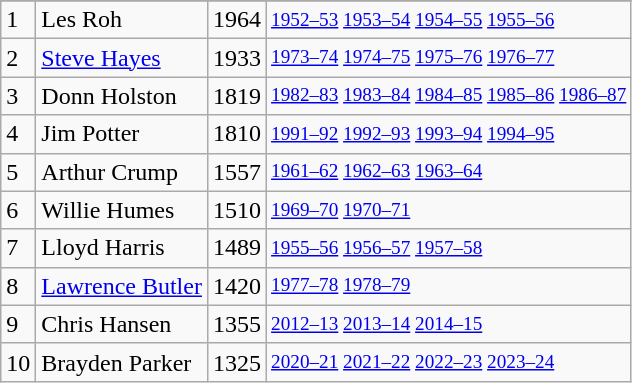<table class="wikitable">
<tr>
</tr>
<tr>
<td>1</td>
<td>Les Roh</td>
<td>1964</td>
<td style="font-size:80%;"><a href='#'>1952–53</a> <a href='#'>1953–54</a> <a href='#'>1954–55</a> <a href='#'>1955–56</a></td>
</tr>
<tr>
<td>2</td>
<td><a href='#'>Steve Hayes</a></td>
<td>1933</td>
<td style="font-size:80%;"><a href='#'>1973–74</a> <a href='#'>1974–75</a> <a href='#'>1975–76</a> <a href='#'>1976–77</a></td>
</tr>
<tr>
<td>3</td>
<td>Donn Holston</td>
<td>1819</td>
<td style="font-size:80%;"><a href='#'>1982–83</a> <a href='#'>1983–84</a> <a href='#'>1984–85</a> <a href='#'>1985–86</a> <a href='#'>1986–87</a></td>
</tr>
<tr>
<td>4</td>
<td>Jim Potter</td>
<td>1810</td>
<td style="font-size:80%;"><a href='#'>1991–92</a> <a href='#'>1992–93</a> <a href='#'>1993–94</a> <a href='#'>1994–95</a></td>
</tr>
<tr>
<td>5</td>
<td>Arthur Crump</td>
<td>1557</td>
<td style="font-size:80%;"><a href='#'>1961–62</a> <a href='#'>1962–63</a> <a href='#'>1963–64</a></td>
</tr>
<tr>
<td>6</td>
<td>Willie Humes</td>
<td>1510</td>
<td style="font-size:80%;"><a href='#'>1969–70</a> <a href='#'>1970–71</a></td>
</tr>
<tr>
<td>7</td>
<td>Lloyd Harris</td>
<td>1489</td>
<td style="font-size:80%;"><a href='#'>1955–56</a> <a href='#'>1956–57</a> <a href='#'>1957–58</a></td>
</tr>
<tr>
<td>8</td>
<td><a href='#'>Lawrence Butler</a></td>
<td>1420</td>
<td style="font-size:80%;"><a href='#'>1977–78</a> <a href='#'>1978–79</a></td>
</tr>
<tr>
<td>9</td>
<td>Chris Hansen</td>
<td>1355</td>
<td style="font-size:80%;"><a href='#'>2012–13</a> <a href='#'>2013–14</a> <a href='#'>2014–15</a></td>
</tr>
<tr>
<td>10</td>
<td>Brayden Parker</td>
<td>1325</td>
<td style="font-size:80%;"><a href='#'>2020–21</a> <a href='#'>2021–22</a> <a href='#'>2022–23</a> <a href='#'>2023–24</a></td>
</tr>
</table>
